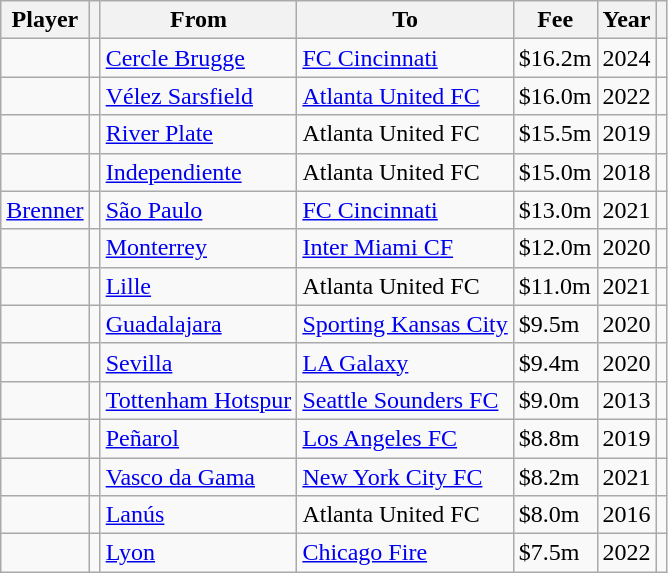<table class="wikitable sortable" style=";">
<tr>
<th>Player</th>
<th></th>
<th>From</th>
<th>To</th>
<th>Fee</th>
<th>Year</th>
<th sort="unsortable"></th>
</tr>
<tr>
<td></td>
<td></td>
<td> <a href='#'>Cercle Brugge</a></td>
<td><a href='#'>FC Cincinnati</a></td>
<td>$16.2m</td>
<td>2024</td>
<td></td>
</tr>
<tr>
<td></td>
<td></td>
<td> <a href='#'>Vélez Sarsfield</a></td>
<td><a href='#'>Atlanta United FC</a></td>
<td>$16.0m</td>
<td>2022</td>
<td></td>
</tr>
<tr>
<td></td>
<td></td>
<td> <a href='#'>River Plate</a></td>
<td>Atlanta United FC</td>
<td>$15.5m</td>
<td>2019</td>
<td></td>
</tr>
<tr>
<td></td>
<td></td>
<td> <a href='#'>Independiente</a></td>
<td>Atlanta United FC</td>
<td>$15.0m</td>
<td>2018</td>
<td></td>
</tr>
<tr>
<td><a href='#'>Brenner</a></td>
<td></td>
<td> <a href='#'>São Paulo</a></td>
<td><a href='#'>FC Cincinnati</a></td>
<td>$13.0m</td>
<td>2021</td>
<td></td>
</tr>
<tr>
<td></td>
<td></td>
<td> <a href='#'>Monterrey</a></td>
<td><a href='#'>Inter Miami CF</a></td>
<td>$12.0m</td>
<td>2020</td>
<td></td>
</tr>
<tr>
<td></td>
<td></td>
<td> <a href='#'>Lille</a></td>
<td>Atlanta United FC</td>
<td>$11.0m</td>
<td>2021</td>
<td></td>
</tr>
<tr>
<td></td>
<td></td>
<td> <a href='#'>Guadalajara</a></td>
<td><a href='#'>Sporting Kansas City</a></td>
<td>$9.5m</td>
<td>2020</td>
<td></td>
</tr>
<tr>
<td></td>
<td></td>
<td> <a href='#'>Sevilla</a></td>
<td><a href='#'>LA Galaxy</a></td>
<td>$9.4m</td>
<td>2020</td>
<td></td>
</tr>
<tr>
<td></td>
<td></td>
<td> <a href='#'>Tottenham Hotspur</a></td>
<td><a href='#'>Seattle Sounders FC</a></td>
<td>$9.0m</td>
<td>2013</td>
<td></td>
</tr>
<tr>
<td></td>
<td></td>
<td> <a href='#'>Peñarol</a></td>
<td><a href='#'>Los Angeles FC</a></td>
<td>$8.8m</td>
<td>2019</td>
<td></td>
</tr>
<tr>
<td></td>
<td></td>
<td> <a href='#'>Vasco da Gama</a></td>
<td><a href='#'>New York City FC</a></td>
<td>$8.2m</td>
<td>2021</td>
<td></td>
</tr>
<tr>
<td></td>
<td></td>
<td> <a href='#'>Lanús</a></td>
<td>Atlanta United FC</td>
<td>$8.0m</td>
<td>2016</td>
<td></td>
</tr>
<tr>
<td></td>
<td></td>
<td> <a href='#'>Lyon</a></td>
<td><a href='#'>Chicago Fire</a></td>
<td>$7.5m</td>
<td>2022</td>
<td></td>
</tr>
</table>
